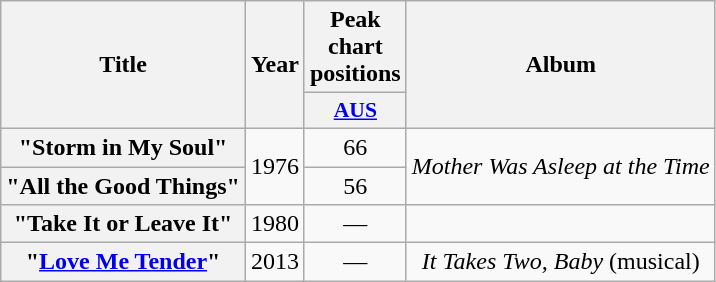<table class="wikitable plainrowheaders" style="text-align:center">
<tr>
<th scope="col" rowspan="2">Title</th>
<th scope="col" rowspan="2">Year</th>
<th scope="col" colspan="1">Peak chart positions</th>
<th scope="col" rowspan="2">Album</th>
</tr>
<tr>
<th scope="col" style="width:3em; font-size:90%"><a href='#'>AUS</a><br></th>
</tr>
<tr>
<th scope="row">"Storm in My Soul" </th>
<td rowspan="2">1976</td>
<td>66</td>
<td rowspan="2"><em>Mother Was Asleep at the Time</em></td>
</tr>
<tr>
<th scope="row">"All the Good Things"</th>
<td>56</td>
</tr>
<tr>
<th scope="row">"Take It or Leave It" </th>
<td>1980</td>
<td>—</td>
<td></td>
</tr>
<tr>
<th scope="row">"<a href='#'>Love Me Tender</a>" </th>
<td>2013</td>
<td>—</td>
<td><em>It Takes Two, Baby</em> (musical)</td>
</tr>
</table>
